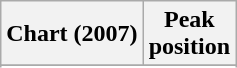<table class="wikitable sortable">
<tr>
<th>Chart (2007)</th>
<th>Peak<br>position</th>
</tr>
<tr>
</tr>
<tr>
</tr>
<tr>
</tr>
<tr>
</tr>
</table>
